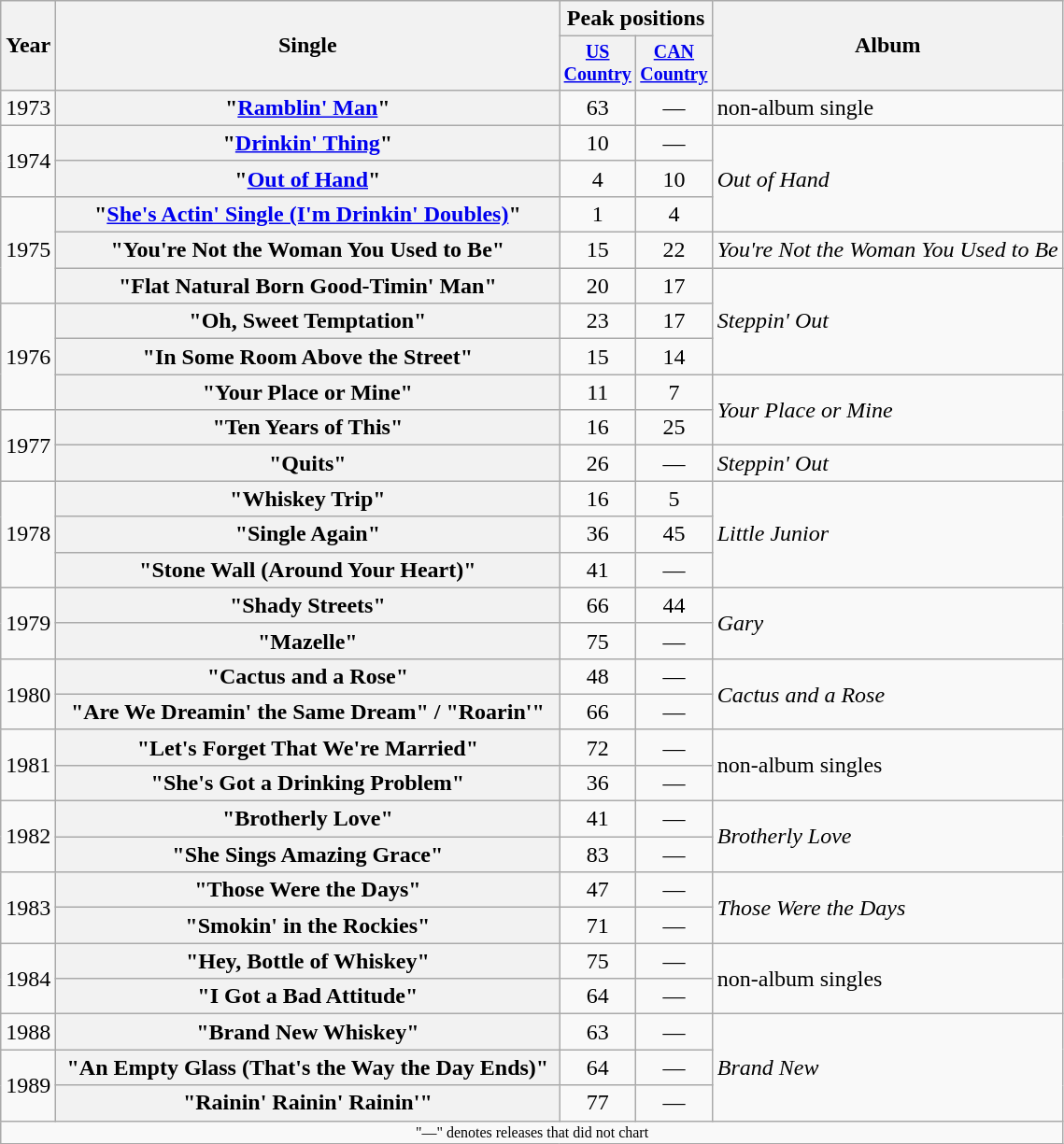<table class="wikitable plainrowheaders" style="text-align:center;">
<tr>
<th rowspan="2">Year</th>
<th rowspan="2" style="width:22em;">Single</th>
<th colspan="2">Peak positions</th>
<th rowspan="2">Album</th>
</tr>
<tr style="font-size:smaller;">
<th width="45"><a href='#'>US Country</a></th>
<th width="45"><a href='#'>CAN Country</a></th>
</tr>
<tr>
<td>1973</td>
<th scope="row">"<a href='#'>Ramblin' Man</a>"</th>
<td>63</td>
<td>—</td>
<td align="left">non-album single</td>
</tr>
<tr>
<td rowspan="2">1974</td>
<th scope="row">"<a href='#'>Drinkin' Thing</a>"</th>
<td>10</td>
<td>—</td>
<td align="left" rowspan="3"><em>Out of Hand</em></td>
</tr>
<tr>
<th scope="row">"<a href='#'>Out of Hand</a>"</th>
<td>4</td>
<td>10</td>
</tr>
<tr>
<td rowspan="3">1975</td>
<th scope="row">"<a href='#'>She's Actin' Single (I'm Drinkin' Doubles)</a>"</th>
<td>1</td>
<td>4</td>
</tr>
<tr>
<th scope="row">"You're Not the Woman You Used to Be"</th>
<td>15</td>
<td>22</td>
<td align="left"><em>You're Not the Woman You Used to Be</em></td>
</tr>
<tr>
<th scope="row">"Flat Natural Born Good-Timin' Man"</th>
<td>20</td>
<td>17</td>
<td align="left" rowspan="3"><em>Steppin' Out</em></td>
</tr>
<tr>
<td rowspan="3">1976</td>
<th scope="row">"Oh, Sweet Temptation"</th>
<td>23</td>
<td>17</td>
</tr>
<tr>
<th scope="row">"In Some Room Above the Street"</th>
<td>15</td>
<td>14</td>
</tr>
<tr>
<th scope="row">"Your Place or Mine"</th>
<td>11</td>
<td>7</td>
<td align="left" rowspan="2"><em>Your Place or Mine</em></td>
</tr>
<tr>
<td rowspan="2">1977</td>
<th scope="row">"Ten Years of This"</th>
<td>16</td>
<td>25</td>
</tr>
<tr>
<th scope="row">"Quits"</th>
<td>26</td>
<td>—</td>
<td align="left"><em>Steppin' Out</em></td>
</tr>
<tr>
<td rowspan="3">1978</td>
<th scope="row">"Whiskey Trip"</th>
<td>16</td>
<td>5</td>
<td align="left" rowspan="3"><em>Little Junior</em></td>
</tr>
<tr>
<th scope="row">"Single Again"</th>
<td>36</td>
<td>45</td>
</tr>
<tr>
<th scope="row">"Stone Wall (Around Your Heart)"</th>
<td>41</td>
<td>—</td>
</tr>
<tr>
<td rowspan="2">1979</td>
<th scope="row">"Shady Streets"</th>
<td>66</td>
<td>44</td>
<td align="left" rowspan="2"><em>Gary</em></td>
</tr>
<tr>
<th scope="row">"Mazelle"</th>
<td>75</td>
<td>—</td>
</tr>
<tr>
<td rowspan="2">1980</td>
<th scope="row">"Cactus and a Rose"</th>
<td>48</td>
<td>—</td>
<td align="left" rowspan="2"><em>Cactus and a Rose</em></td>
</tr>
<tr>
<th scope="row">"Are We Dreamin' the Same Dream" / "Roarin'"</th>
<td>66</td>
<td>—</td>
</tr>
<tr>
<td rowspan="2">1981</td>
<th scope="row">"Let's Forget That We're Married"</th>
<td>72</td>
<td>—</td>
<td align="left" rowspan="2">non-album singles</td>
</tr>
<tr>
<th scope="row">"She's Got a Drinking Problem"</th>
<td>36</td>
<td>—</td>
</tr>
<tr>
<td rowspan="2">1982</td>
<th scope="row">"Brotherly Love" </th>
<td>41</td>
<td>—</td>
<td align="left" rowspan="2"><em>Brotherly Love</em></td>
</tr>
<tr>
<th scope="row">"She Sings Amazing Grace"</th>
<td>83</td>
<td>—</td>
</tr>
<tr>
<td rowspan="2">1983</td>
<th scope="row">"Those Were the Days" </th>
<td>47</td>
<td>—</td>
<td align="left" rowspan="2"><em>Those Were the Days</em></td>
</tr>
<tr>
<th scope="row">"Smokin' in the Rockies" </th>
<td>71</td>
<td>—</td>
</tr>
<tr>
<td rowspan="2">1984</td>
<th scope="row">"Hey, Bottle of Whiskey"</th>
<td>75</td>
<td>—</td>
<td align="left" rowspan="2">non-album singles</td>
</tr>
<tr>
<th scope="row">"I Got a Bad Attitude"</th>
<td>64</td>
<td>—</td>
</tr>
<tr>
<td>1988</td>
<th scope="row">"Brand New Whiskey"</th>
<td>63</td>
<td>—</td>
<td align="left" rowspan="3"><em>Brand New</em></td>
</tr>
<tr>
<td rowspan="2">1989</td>
<th scope="row">"An Empty Glass (That's the Way the Day Ends)"</th>
<td>64</td>
<td>—</td>
</tr>
<tr>
<th scope="row">"Rainin' Rainin' Rainin'"</th>
<td>77</td>
<td>—</td>
</tr>
<tr>
<td colspan="5" style="font-size: 8pt">"—" denotes releases that did not chart</td>
</tr>
</table>
